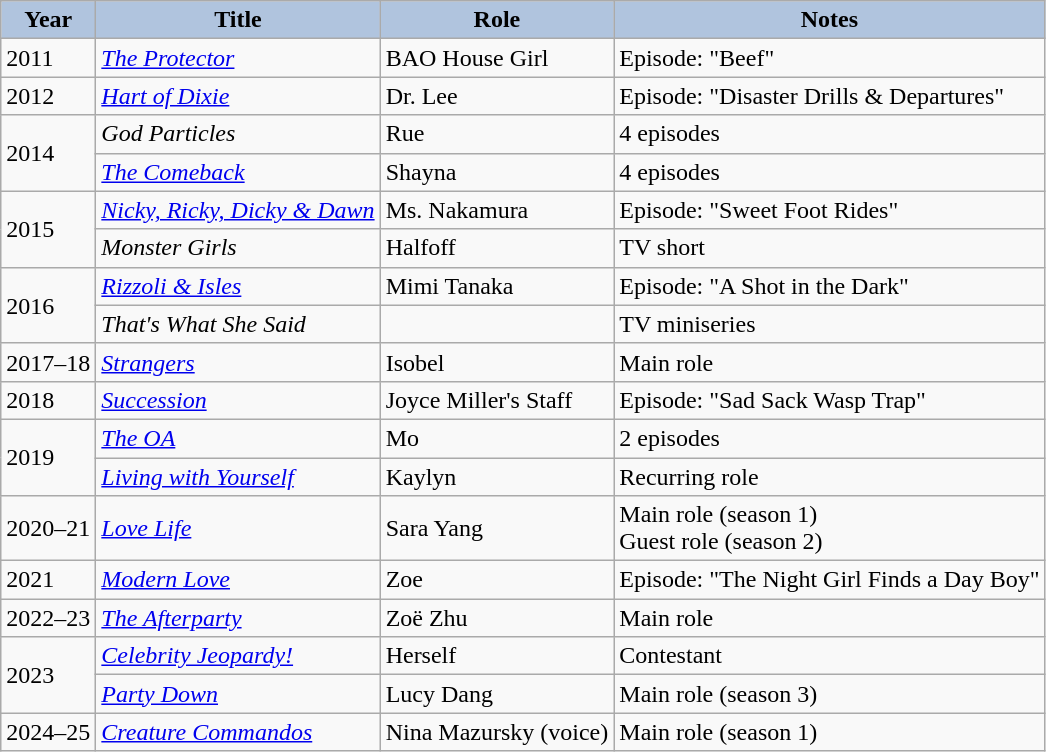<table class="wikitable sortable plainrowheaders" style="width=95%">
<tr>
<th style="background:#b0c4de;">Year</th>
<th style="background:#b0c4de;">Title</th>
<th style="background:#b0c4de;">Role</th>
<th style="background:#b0c4de;">Notes</th>
</tr>
<tr>
<td>2011</td>
<td><em><a href='#'>The Protector</a></em></td>
<td>BAO House Girl</td>
<td>Episode: "Beef"</td>
</tr>
<tr>
<td>2012</td>
<td><em><a href='#'>Hart of Dixie</a></em></td>
<td>Dr. Lee</td>
<td>Episode: "Disaster Drills & Departures"</td>
</tr>
<tr>
<td rowspan=2>2014</td>
<td><em>God Particles</em></td>
<td>Rue</td>
<td>4 episodes</td>
</tr>
<tr>
<td><em><a href='#'>The Comeback</a></em></td>
<td>Shayna</td>
<td>4 episodes</td>
</tr>
<tr>
<td rowspan=2>2015</td>
<td><em><a href='#'>Nicky, Ricky, Dicky & Dawn</a></em></td>
<td>Ms. Nakamura</td>
<td>Episode: "Sweet Foot Rides"</td>
</tr>
<tr>
<td><em>Monster Girls</em></td>
<td>Halfoff</td>
<td>TV short</td>
</tr>
<tr>
<td rowspan=2>2016</td>
<td><em><a href='#'>Rizzoli & Isles</a></em></td>
<td>Mimi Tanaka</td>
<td>Episode: "A Shot in the Dark"</td>
</tr>
<tr>
<td><em>That's What She Said</em></td>
<td></td>
<td>TV miniseries</td>
</tr>
<tr>
<td>2017–18</td>
<td><em><a href='#'>Strangers</a></em></td>
<td>Isobel</td>
<td>Main role</td>
</tr>
<tr>
<td>2018</td>
<td><em><a href='#'>Succession</a></em></td>
<td>Joyce Miller's Staff</td>
<td>Episode: "Sad Sack Wasp Trap"</td>
</tr>
<tr>
<td rowspan=2>2019</td>
<td><em><a href='#'>The OA</a></em></td>
<td>Mo</td>
<td>2 episodes</td>
</tr>
<tr>
<td><em><a href='#'>Living with Yourself</a></em></td>
<td>Kaylyn</td>
<td>Recurring role</td>
</tr>
<tr>
<td>2020–21</td>
<td><em><a href='#'>Love Life</a></em></td>
<td>Sara Yang</td>
<td>Main role (season 1)<br>Guest role (season 2)</td>
</tr>
<tr>
<td>2021</td>
<td><em><a href='#'>Modern Love</a></em></td>
<td>Zoe</td>
<td>Episode: "The Night Girl Finds a Day Boy"</td>
</tr>
<tr>
<td>2022–23</td>
<td><em><a href='#'>The Afterparty</a></em></td>
<td>Zoë Zhu</td>
<td>Main role</td>
</tr>
<tr>
<td rowspan=2>2023</td>
<td><em><a href='#'>Celebrity Jeopardy!</a></em></td>
<td>Herself</td>
<td>Contestant</td>
</tr>
<tr>
<td><em><a href='#'>Party Down</a></em></td>
<td>Lucy Dang</td>
<td>Main role (season 3)</td>
</tr>
<tr>
<td>2024–25</td>
<td><em><a href='#'>Creature Commandos</a></em></td>
<td>Nina Mazursky (voice)</td>
<td>Main role (season 1)</td>
</tr>
</table>
